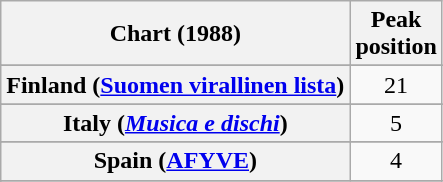<table class="wikitable sortable plainrowheaders" style="text-align:center">
<tr>
<th>Chart (1988)</th>
<th>Peak<br>position</th>
</tr>
<tr>
</tr>
<tr>
<th scope="row">Finland (<a href='#'>Suomen virallinen lista</a>)</th>
<td>21</td>
</tr>
<tr>
</tr>
<tr>
<th scope="row">Italy (<em><a href='#'>Musica e dischi</a></em>)</th>
<td>5</td>
</tr>
<tr>
</tr>
<tr>
</tr>
<tr>
</tr>
<tr>
<th scope="row">Spain (<a href='#'>AFYVE</a>)</th>
<td>4</td>
</tr>
<tr>
</tr>
<tr>
</tr>
</table>
